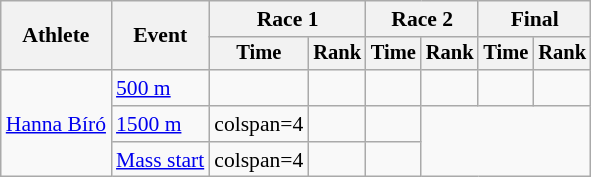<table class="wikitable" style="font-size:90%">
<tr>
<th rowspan=2>Athlete</th>
<th rowspan=2>Event</th>
<th colspan=2>Race 1</th>
<th colspan=2>Race 2</th>
<th colspan=2>Final</th>
</tr>
<tr style="font-size:95%">
<th>Time</th>
<th>Rank</th>
<th>Time</th>
<th>Rank</th>
<th>Time</th>
<th>Rank</th>
</tr>
<tr align=center>
<td align=left rowspan=3><a href='#'>Hanna Bíró</a></td>
<td align=left><a href='#'>500 m</a></td>
<td></td>
<td></td>
<td></td>
<td></td>
<td></td>
<td></td>
</tr>
<tr align=center>
<td align=left><a href='#'>1500 m</a></td>
<td>colspan=4 </td>
<td></td>
<td></td>
</tr>
<tr align=center>
<td align=left><a href='#'>Mass start</a></td>
<td>colspan=4 </td>
<td></td>
<td></td>
</tr>
</table>
